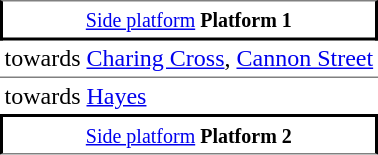<table table border=0 cellspacing=0 cellpadding=3>
<tr>
<td style="border-top:solid 1px gray;border-right:solid 2px black;border-left:solid 2px black;border-bottom:solid 2px black;text-align:center;" colspan=2><small><a href='#'>Side platform</a> <strong>Platform 1</strong></small></td>
</tr>
<tr>
<td style="border-bottom:solid 1px gray;"><strong></strong> towards <a href='#'>Charing Cross</a>, <a href='#'>Cannon Street</a></td>
</tr>
<tr>
<td><strong></strong> towards <a href='#'>Hayes</a></td>
</tr>
<tr>
<td style="border-top:solid 2px black;border-right:solid 2px black;border-left:solid 2px black;border-bottom:solid 1px gray;text-align:center;" colspan=2><small><a href='#'>Side platform</a> <strong>Platform 2</strong></small></td>
</tr>
<tr>
</tr>
</table>
